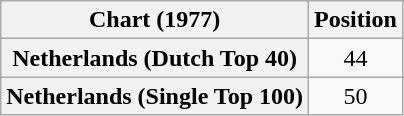<table class="wikitable sortable plainrowheaders" style="text-align:center">
<tr>
<th>Chart (1977)</th>
<th>Position</th>
</tr>
<tr>
<th scope="row">Netherlands (Dutch Top 40)</th>
<td>44</td>
</tr>
<tr>
<th scope="row">Netherlands (Single Top 100)</th>
<td>50</td>
</tr>
</table>
